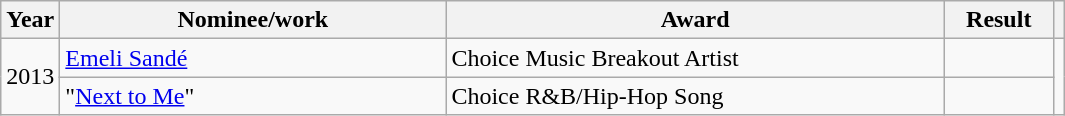<table class="wikitable">
<tr>
<th>Year</th>
<th width="250">Nominee/work</th>
<th width="325">Award</th>
<th width="65">Result</th>
<th></th>
</tr>
<tr>
<td rowspan="2">2013</td>
<td><a href='#'>Emeli Sandé</a></td>
<td>Choice Music Breakout Artist</td>
<td></td>
<td rowspan="2" style="text-align:center;"></td>
</tr>
<tr>
<td>"<a href='#'>Next to Me</a>"</td>
<td>Choice R&B/Hip-Hop Song</td>
<td></td>
</tr>
</table>
